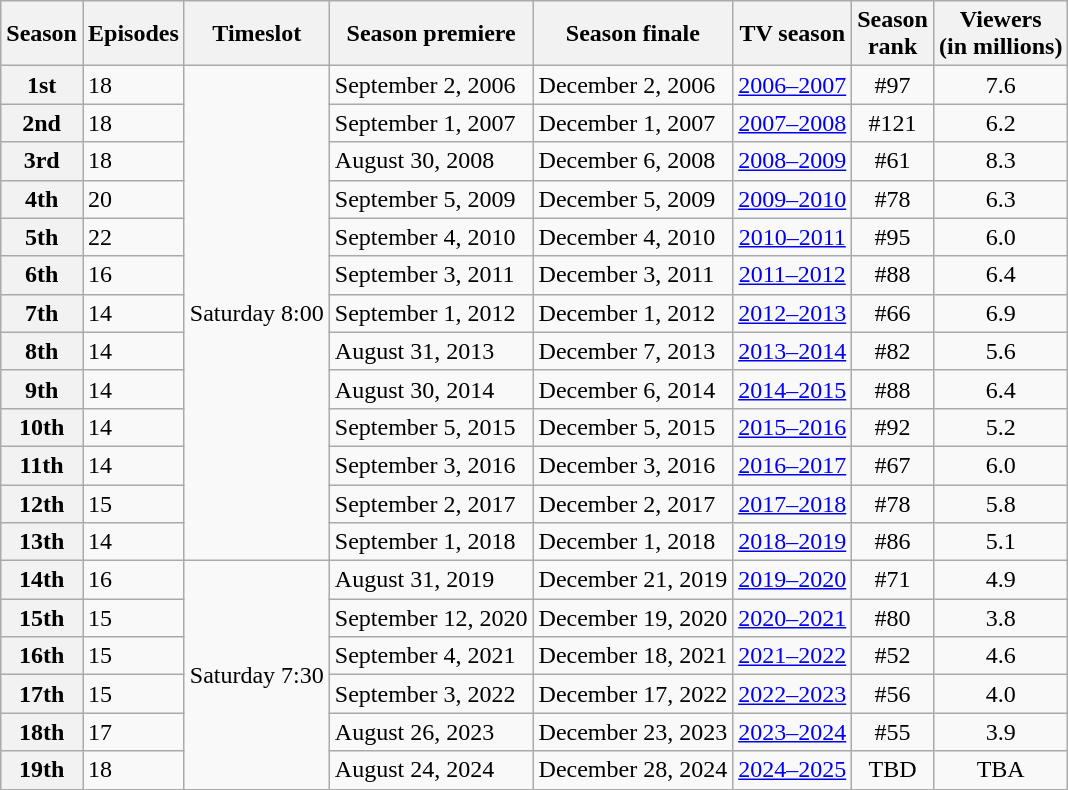<table class="wikitable">
<tr>
<th>Season</th>
<th>Episodes</th>
<th>Timeslot</th>
<th>Season premiere</th>
<th>Season finale</th>
<th>TV season</th>
<th>Season<br>rank</th>
<th>Viewers<br>(in millions)</th>
</tr>
<tr>
<th>1st</th>
<td>18</td>
<td rowspan="13" align="center">Saturday 8:00</td>
<td>September 2, 2006</td>
<td>December 2, 2006</td>
<td align="center"><a href='#'>2006–2007</a></td>
<td align="center">#97</td>
<td align="center">7.6</td>
</tr>
<tr>
<th>2nd</th>
<td>18</td>
<td>September 1, 2007</td>
<td>December 1, 2007</td>
<td align="center"><a href='#'>2007–2008</a></td>
<td align="center">#121</td>
<td align="center">6.2</td>
</tr>
<tr>
<th>3rd</th>
<td>18</td>
<td>August 30, 2008</td>
<td>December 6, 2008</td>
<td align="center"><a href='#'>2008–2009</a></td>
<td align="center">#61</td>
<td align="center">8.3</td>
</tr>
<tr>
<th>4th</th>
<td>20</td>
<td>September 5, 2009</td>
<td>December 5, 2009</td>
<td align="center"><a href='#'>2009–2010</a></td>
<td align="center">#78</td>
<td align="center">6.3</td>
</tr>
<tr>
<th>5th</th>
<td>22</td>
<td>September 4, 2010</td>
<td>December 4, 2010</td>
<td align="center"><a href='#'>2010–2011</a></td>
<td align="center">#95</td>
<td align="center">6.0</td>
</tr>
<tr>
<th>6th</th>
<td>16</td>
<td>September 3, 2011</td>
<td>December 3, 2011</td>
<td align="center"><a href='#'>2011–2012</a></td>
<td align="center">#88</td>
<td align="center">6.4</td>
</tr>
<tr>
<th>7th</th>
<td>14</td>
<td>September 1, 2012</td>
<td>December 1, 2012</td>
<td align="center"><a href='#'>2012–2013</a></td>
<td align="center">#66</td>
<td align="center">6.9</td>
</tr>
<tr>
<th>8th</th>
<td>14</td>
<td>August 31, 2013</td>
<td>December 7, 2013</td>
<td align="center"><a href='#'>2013–2014</a></td>
<td align="center">#82</td>
<td align="center">5.6</td>
</tr>
<tr>
<th>9th</th>
<td>14</td>
<td>August 30, 2014</td>
<td>December 6, 2014</td>
<td align="center"><a href='#'>2014–2015</a></td>
<td align="center">#88</td>
<td align="center">6.4</td>
</tr>
<tr>
<th>10th</th>
<td>14</td>
<td>September 5, 2015</td>
<td>December 5, 2015</td>
<td align="center"><a href='#'>2015–2016</a></td>
<td align="center">#92</td>
<td align="center">5.2</td>
</tr>
<tr>
<th>11th</th>
<td>14</td>
<td>September 3, 2016</td>
<td>December 3, 2016</td>
<td align="center"><a href='#'>2016–2017</a></td>
<td align="center">#67</td>
<td align="center">6.0</td>
</tr>
<tr>
<th>12th</th>
<td>15</td>
<td>September 2, 2017</td>
<td>December 2, 2017</td>
<td align="center"><a href='#'>2017–2018</a></td>
<td align="center">#78</td>
<td align="center">5.8</td>
</tr>
<tr>
<th>13th</th>
<td>14</td>
<td>September 1, 2018</td>
<td>December 1, 2018</td>
<td align="center"><a href='#'>2018–2019</a></td>
<td align="center">#86</td>
<td align="center">5.1</td>
</tr>
<tr>
<th>14th</th>
<td>16</td>
<td rowspan="6" align="center">Saturday 7:30</td>
<td>August 31, 2019</td>
<td>December 21, 2019</td>
<td align="center"><a href='#'>2019–2020</a></td>
<td align="center">#71</td>
<td align="center">4.9</td>
</tr>
<tr>
<th>15th</th>
<td>15</td>
<td>September 12, 2020</td>
<td>December 19, 2020</td>
<td align="center"><a href='#'>2020–2021</a></td>
<td align="center">#80</td>
<td align="center">3.8</td>
</tr>
<tr>
<th>16th</th>
<td>15</td>
<td>September 4, 2021</td>
<td>December 18, 2021</td>
<td align="center"><a href='#'>2021–2022</a></td>
<td align="center">#52</td>
<td align="center">4.6</td>
</tr>
<tr>
<th>17th</th>
<td>15</td>
<td>September 3, 2022</td>
<td>December 17, 2022</td>
<td align="center"><a href='#'>2022–2023</a></td>
<td align="center">#56</td>
<td align="center">4.0</td>
</tr>
<tr>
<th>18th</th>
<td>17</td>
<td>August 26, 2023</td>
<td>December 23, 2023</td>
<td align="center"><a href='#'>2023–2024</a></td>
<td align="center">#55</td>
<td align="center">3.9</td>
</tr>
<tr>
<th>19th</th>
<td>18</td>
<td>August 24, 2024</td>
<td>December 28, 2024</td>
<td align="center"><a href='#'>2024–2025</a></td>
<td align="center">TBD</td>
<td align="center">TBA</td>
</tr>
</table>
